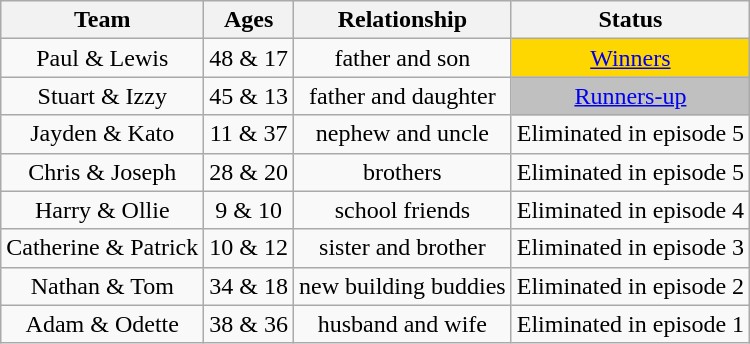<table class="wikitable" style="text-align:center">
<tr>
<th>Team</th>
<th>Ages</th>
<th>Relationship</th>
<th>Status</th>
</tr>
<tr>
<td>Paul & Lewis</td>
<td>48 & 17</td>
<td>father and son</td>
<td style="background:gold"><a href='#'>Winners</a></td>
</tr>
<tr>
<td>Stuart & Izzy</td>
<td>45 & 13</td>
<td>father and daughter</td>
<td style="background:silver"><a href='#'>Runners-up</a></td>
</tr>
<tr>
<td>Jayden & Kato</td>
<td>11 & 37</td>
<td>nephew and uncle</td>
<td>Eliminated in episode 5</td>
</tr>
<tr>
<td>Chris & Joseph</td>
<td>28 & 20</td>
<td>brothers</td>
<td>Eliminated in episode 5</td>
</tr>
<tr>
<td>Harry & Ollie</td>
<td>9 & 10</td>
<td>school friends</td>
<td>Eliminated in episode 4</td>
</tr>
<tr>
<td>Catherine & Patrick</td>
<td>10 & 12</td>
<td>sister and brother</td>
<td>Eliminated in episode 3</td>
</tr>
<tr>
<td>Nathan & Tom</td>
<td>34 & 18</td>
<td>new building buddies</td>
<td>Eliminated in episode 2</td>
</tr>
<tr>
<td>Adam & Odette</td>
<td>38 & 36</td>
<td>husband and wife</td>
<td>Eliminated in episode 1</td>
</tr>
</table>
